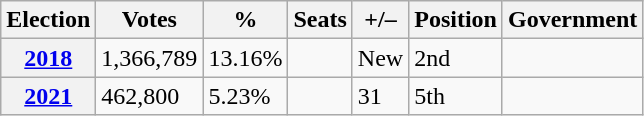<table class=wikitable>
<tr>
<th>Election</th>
<th>Votes</th>
<th>%</th>
<th>Seats</th>
<th>+/–</th>
<th>Position</th>
<th>Government</th>
</tr>
<tr>
<th><a href='#'>2018</a></th>
<td>1,366,789</td>
<td>13.16%</td>
<td></td>
<td>New</td>
<td>2nd</td>
<td></td>
</tr>
<tr>
<th><a href='#'>2021</a></th>
<td>462,800</td>
<td>5.23%</td>
<td></td>
<td> 31</td>
<td> 5th</td>
<td></td>
</tr>
</table>
